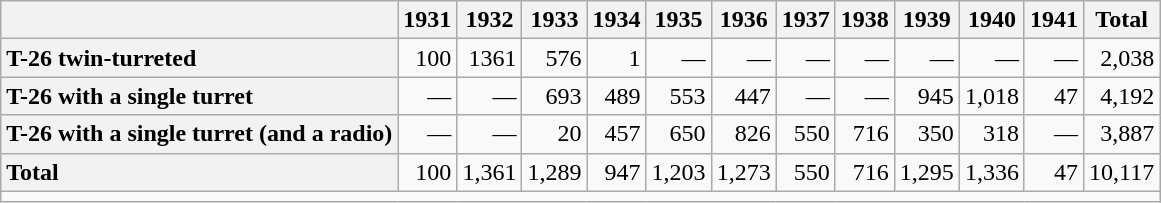<table class="wikitable" style="text-align:right;">
<tr>
<th></th>
<th>1931</th>
<th>1932</th>
<th>1933</th>
<th>1934</th>
<th>1935</th>
<th>1936</th>
<th>1937</th>
<th>1938</th>
<th>1939</th>
<th>1940</th>
<th>1941</th>
<th>Total</th>
</tr>
<tr>
<th style="text-align:left;">T-26 twin-turreted</th>
<td>100</td>
<td>1361</td>
<td>576</td>
<td>1</td>
<td>—</td>
<td>—</td>
<td>—</td>
<td>—</td>
<td>—</td>
<td>—</td>
<td>—</td>
<td>2,038</td>
</tr>
<tr>
<th style="text-align:left;">T-26 with a single turret</th>
<td>—</td>
<td>—</td>
<td>693</td>
<td>489</td>
<td>553</td>
<td>447</td>
<td>—</td>
<td>—</td>
<td>945</td>
<td>1,018</td>
<td>47</td>
<td>4,192</td>
</tr>
<tr>
<th style="text-align:left;">T-26 with a single turret (and a radio)</th>
<td>—</td>
<td>—</td>
<td>20</td>
<td>457</td>
<td>650</td>
<td>826</td>
<td>550</td>
<td>716</td>
<td>350</td>
<td>318</td>
<td>—</td>
<td>3,887</td>
</tr>
<tr>
<th style="text-align:left;">Total</th>
<td>100</td>
<td>1,361</td>
<td>1,289</td>
<td>947</td>
<td>1,203</td>
<td>1,273</td>
<td>550</td>
<td>716</td>
<td>1,295</td>
<td>1,336</td>
<td>47</td>
<td>10,117</td>
</tr>
<tr>
<td colspan=13></td>
</tr>
</table>
